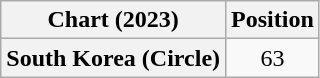<table class="wikitable plainrowheaders" style="text-align:center">
<tr>
<th scope="col">Chart (2023)</th>
<th scope="col">Position</th>
</tr>
<tr>
<th scope="row">South Korea (Circle)</th>
<td>63</td>
</tr>
</table>
